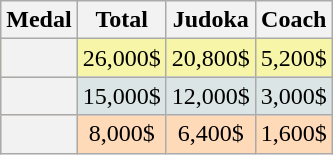<table class=wikitable style="text-align:center;">
<tr>
<th>Medal</th>
<th>Total</th>
<th>Judoka</th>
<th>Coach</th>
</tr>
<tr bgcolor=F7F6A8>
<th></th>
<td>26,000$</td>
<td>20,800$</td>
<td>5,200$</td>
</tr>
<tr bgcolor=DCE5E5>
<th></th>
<td>15,000$</td>
<td>12,000$</td>
<td>3,000$</td>
</tr>
<tr bgcolor=FFDAB9>
<th></th>
<td>8,000$</td>
<td>6,400$</td>
<td>1,600$</td>
</tr>
</table>
